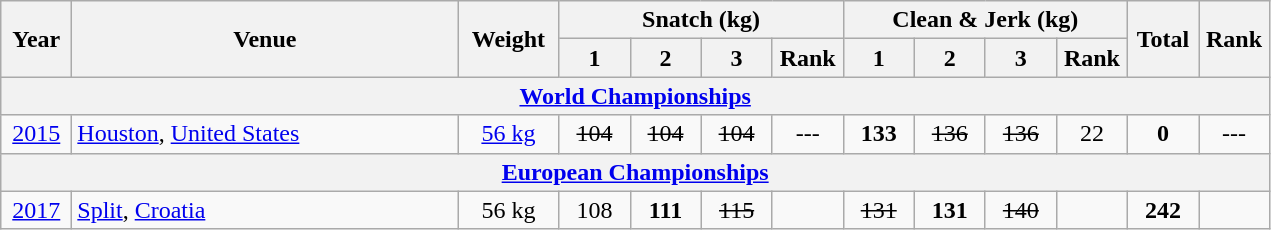<table class = "wikitable" style="text-align:center;">
<tr>
<th rowspan=2 width=40>Year</th>
<th rowspan=2 width=250>Venue</th>
<th rowspan=2 width=60>Weight</th>
<th colspan=4>Snatch (kg)</th>
<th colspan=4>Clean & Jerk (kg)</th>
<th rowspan=2 width=40>Total</th>
<th rowspan=2 width=40>Rank</th>
</tr>
<tr>
<th width=40>1</th>
<th width=40>2</th>
<th width=40>3</th>
<th width=40>Rank</th>
<th width=40>1</th>
<th width=40>2</th>
<th width=40>3</th>
<th width=40>Rank</th>
</tr>
<tr>
<th colspan=13><a href='#'>World Championships</a></th>
</tr>
<tr>
<td><a href='#'>2015</a></td>
<td align=left> <a href='#'>Houston</a>, <a href='#'>United States</a></td>
<td><a href='#'>56 kg</a></td>
<td><s>104</s></td>
<td><s>104</s></td>
<td><s>104</s></td>
<td>---</td>
<td><strong>133</strong></td>
<td><s>136</s></td>
<td><s>136</s></td>
<td>22</td>
<td><strong>0</strong></td>
<td>---</td>
</tr>
<tr>
<th colspan=13><a href='#'>European Championships</a></th>
</tr>
<tr>
<td><a href='#'>2017</a></td>
<td align=left> <a href='#'>Split</a>, <a href='#'>Croatia</a></td>
<td>56 kg</td>
<td>108</td>
<td><strong>111</strong></td>
<td><s>115</s></td>
<td></td>
<td><s>131</s></td>
<td><strong>131</strong></td>
<td><s>140</s></td>
<td></td>
<td><strong>242</strong></td>
<td></td>
</tr>
</table>
